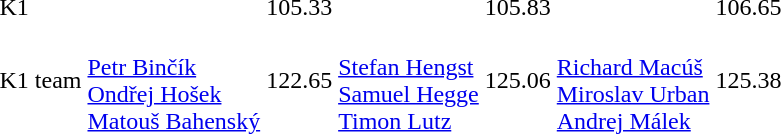<table>
<tr>
<td>K1</td>
<td></td>
<td>105.33</td>
<td></td>
<td>105.83</td>
<td></td>
<td>106.65</td>
</tr>
<tr>
<td>K1 team</td>
<td><br><a href='#'>Petr Binčík</a><br><a href='#'>Ondřej Hošek</a><br><a href='#'>Matouš Bahenský</a></td>
<td>122.65</td>
<td><br><a href='#'>Stefan Hengst</a><br><a href='#'>Samuel Hegge</a><br><a href='#'>Timon Lutz</a></td>
<td>125.06</td>
<td><br><a href='#'>Richard Macúš</a><br><a href='#'>Miroslav Urban</a><br><a href='#'>Andrej Málek</a></td>
<td>125.38</td>
</tr>
</table>
